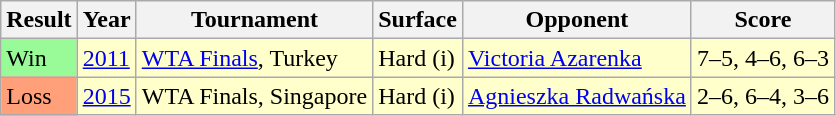<table class="sortable wikitable">
<tr>
<th>Result</th>
<th>Year</th>
<th>Tournament</th>
<th>Surface</th>
<th>Opponent</th>
<th>Score</th>
</tr>
<tr bgcolor=ffffcc>
<td bgcolor=98FB98>Win</td>
<td><a href='#'>2011</a></td>
<td><a href='#'>WTA Finals</a>, Turkey</td>
<td>Hard (i)</td>
<td> <a href='#'>Victoria Azarenka</a></td>
<td>7–5, 4–6, 6–3</td>
</tr>
<tr bgcolor=ffffcc>
<td bgcolor=ffa07a>Loss</td>
<td><a href='#'>2015</a></td>
<td>WTA Finals, Singapore</td>
<td>Hard (i)</td>
<td> <a href='#'>Agnieszka Radwańska</a></td>
<td>2–6, 6–4, 3–6</td>
</tr>
</table>
